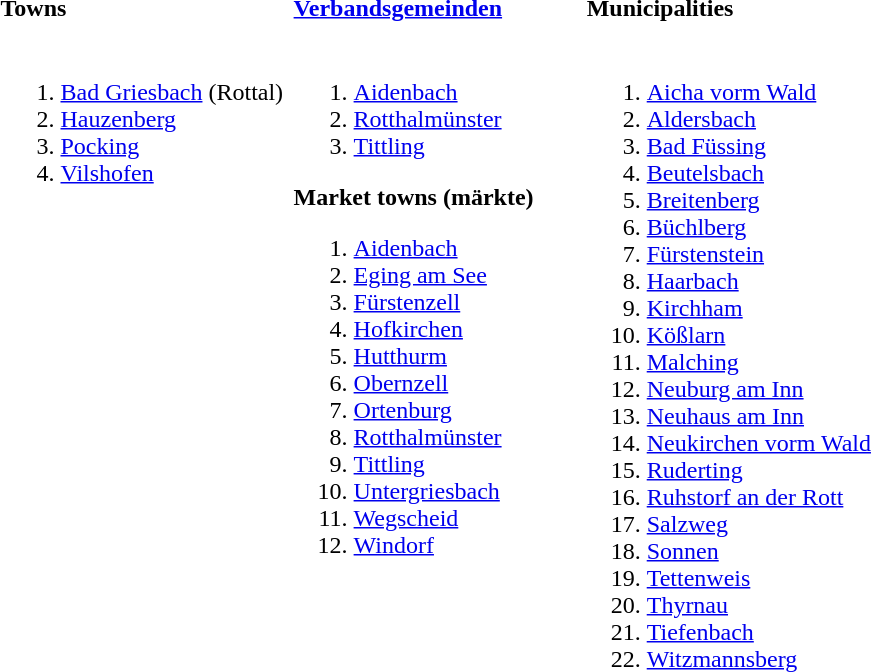<table>
<tr>
<th align=left width=33%>Towns</th>
<th align=left width=33%><a href='#'>Verbandsgemeinden</a></th>
<th align=left width=33%>Municipalities</th>
</tr>
<tr valign=top>
<td><br><ol><li><a href='#'>Bad Griesbach</a> (Rottal)</li><li><a href='#'>Hauzenberg</a></li><li><a href='#'>Pocking</a></li><li><a href='#'>Vilshofen</a></li></ol></td>
<td><br><ol><li><a href='#'>Aidenbach</a></li><li><a href='#'>Rotthalmünster</a></li><li><a href='#'>Tittling</a></li></ol><strong>Market towns (märkte)</strong><ol><li><a href='#'>Aidenbach</a></li><li><a href='#'>Eging am See</a></li><li><a href='#'>Fürstenzell</a></li><li><a href='#'>Hofkirchen</a></li><li><a href='#'>Hutthurm</a></li><li><a href='#'>Obernzell</a></li><li><a href='#'>Ortenburg</a></li><li><a href='#'>Rotthalmünster</a></li><li><a href='#'>Tittling</a></li><li><a href='#'>Untergriesbach</a></li><li><a href='#'>Wegscheid</a></li><li><a href='#'>Windorf</a></li></ol></td>
<td><br><ol><li><a href='#'>Aicha vorm Wald</a></li><li><a href='#'>Aldersbach</a></li><li><a href='#'>Bad Füssing</a></li><li><a href='#'>Beutelsbach</a></li><li><a href='#'>Breitenberg</a></li><li><a href='#'>Büchlberg</a></li><li><a href='#'>Fürstenstein</a></li><li><a href='#'>Haarbach</a></li><li><a href='#'>Kirchham</a></li><li><a href='#'>Kößlarn</a></li><li><a href='#'>Malching</a></li><li><a href='#'>Neuburg am Inn</a></li><li><a href='#'>Neuhaus am Inn</a></li><li><a href='#'>Neukirchen vorm Wald</a></li><li><a href='#'>Ruderting</a></li><li><a href='#'>Ruhstorf an der Rott</a></li><li><a href='#'>Salzweg</a></li><li><a href='#'>Sonnen</a></li><li><a href='#'>Tettenweis</a></li><li><a href='#'>Thyrnau</a></li><li><a href='#'>Tiefenbach</a></li><li><a href='#'>Witzmannsberg</a></li></ol></td>
</tr>
</table>
